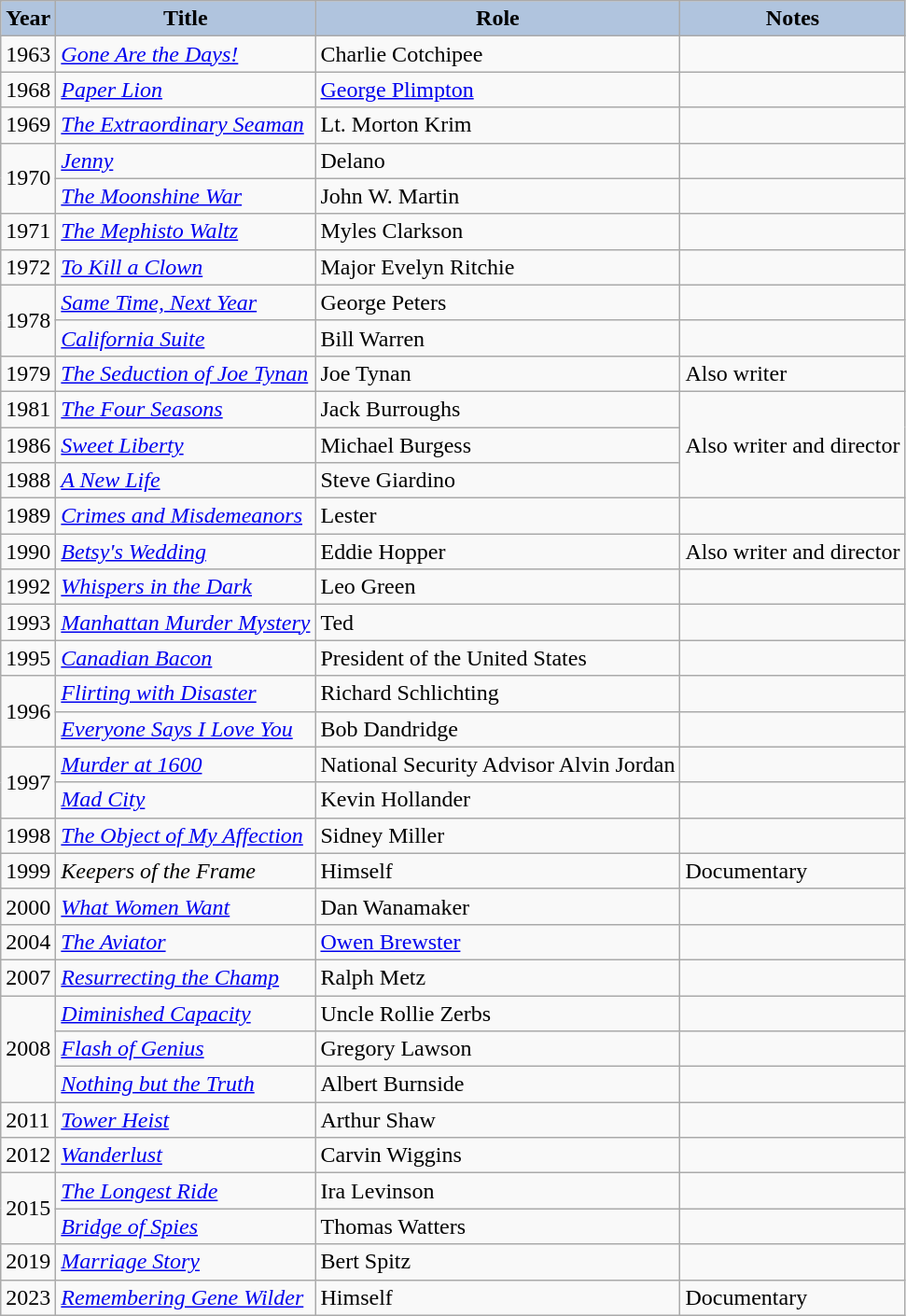<table class="wikitable sortable">
<tr>
<th style="background:#B0C4DE;">Year</th>
<th style="background:#B0C4DE;">Title</th>
<th style="background:#B0C4DE;">Role</th>
<th style="background:#B0C4DE;">Notes</th>
</tr>
<tr>
<td>1963</td>
<td><em><a href='#'>Gone Are the Days!</a></em></td>
<td>Charlie Cotchipee</td>
<td></td>
</tr>
<tr>
<td>1968</td>
<td><em><a href='#'>Paper Lion</a></em></td>
<td><a href='#'>George Plimpton</a></td>
<td></td>
</tr>
<tr>
<td>1969</td>
<td><em><a href='#'>The Extraordinary Seaman</a></em></td>
<td>Lt. Morton Krim</td>
<td></td>
</tr>
<tr>
<td rowspan="2">1970</td>
<td><em><a href='#'>Jenny</a></em></td>
<td>Delano</td>
<td></td>
</tr>
<tr>
<td><em><a href='#'>The Moonshine War</a></em></td>
<td>John W. Martin</td>
<td></td>
</tr>
<tr>
<td>1971</td>
<td><em><a href='#'>The Mephisto Waltz</a></em></td>
<td>Myles Clarkson</td>
<td></td>
</tr>
<tr>
<td>1972</td>
<td><em><a href='#'>To Kill a Clown</a></em></td>
<td>Major Evelyn Ritchie</td>
<td></td>
</tr>
<tr>
<td rowspan="2">1978</td>
<td><em><a href='#'>Same Time, Next Year</a></em></td>
<td>George Peters</td>
<td></td>
</tr>
<tr>
<td><em><a href='#'>California Suite</a></em></td>
<td>Bill Warren</td>
<td></td>
</tr>
<tr>
<td>1979</td>
<td><em><a href='#'>The Seduction of Joe Tynan</a></em></td>
<td>Joe Tynan</td>
<td>Also writer</td>
</tr>
<tr>
<td>1981</td>
<td><em><a href='#'>The Four Seasons</a></em></td>
<td>Jack Burroughs</td>
<td rowspan="3">Also writer and director</td>
</tr>
<tr>
<td>1986</td>
<td><em><a href='#'>Sweet Liberty</a></em></td>
<td>Michael Burgess</td>
</tr>
<tr>
<td>1988</td>
<td><em><a href='#'>A New Life</a></em></td>
<td>Steve Giardino</td>
</tr>
<tr>
<td>1989</td>
<td><em><a href='#'>Crimes and Misdemeanors</a></em></td>
<td>Lester</td>
<td></td>
</tr>
<tr>
<td>1990</td>
<td><em><a href='#'>Betsy's Wedding</a></em></td>
<td>Eddie Hopper</td>
<td>Also writer and director</td>
</tr>
<tr>
<td>1992</td>
<td><em><a href='#'>Whispers in the Dark</a></em></td>
<td>Leo Green</td>
<td></td>
</tr>
<tr>
<td>1993</td>
<td><em><a href='#'>Manhattan Murder Mystery</a></em></td>
<td>Ted</td>
<td></td>
</tr>
<tr>
<td>1995</td>
<td><em><a href='#'>Canadian Bacon</a></em></td>
<td>President of the United States</td>
<td></td>
</tr>
<tr>
<td rowspan="2">1996</td>
<td><em><a href='#'>Flirting with Disaster</a></em></td>
<td>Richard Schlichting</td>
<td></td>
</tr>
<tr>
<td><em><a href='#'>Everyone Says I Love You</a></em></td>
<td>Bob Dandridge</td>
<td></td>
</tr>
<tr>
<td rowspan="2">1997</td>
<td><em><a href='#'>Murder at 1600</a></em></td>
<td>National Security Advisor Alvin Jordan</td>
<td></td>
</tr>
<tr>
<td><em><a href='#'>Mad City</a></em></td>
<td>Kevin Hollander</td>
<td></td>
</tr>
<tr>
<td>1998</td>
<td><em><a href='#'>The Object of My Affection</a></em></td>
<td>Sidney Miller</td>
<td></td>
</tr>
<tr>
<td>1999</td>
<td><em>Keepers of the Frame</em></td>
<td>Himself</td>
<td>Documentary</td>
</tr>
<tr>
<td>2000</td>
<td><em><a href='#'>What Women Want</a></em></td>
<td>Dan Wanamaker</td>
<td></td>
</tr>
<tr>
<td>2004</td>
<td><em><a href='#'>The Aviator</a></em></td>
<td><a href='#'>Owen Brewster</a></td>
<td></td>
</tr>
<tr>
<td>2007</td>
<td><em><a href='#'>Resurrecting the Champ</a></em></td>
<td>Ralph Metz</td>
<td></td>
</tr>
<tr>
<td rowspan="3">2008</td>
<td><em><a href='#'>Diminished Capacity</a></em></td>
<td>Uncle Rollie Zerbs</td>
<td></td>
</tr>
<tr>
<td><em><a href='#'>Flash of Genius</a></em></td>
<td>Gregory Lawson</td>
<td></td>
</tr>
<tr>
<td><em><a href='#'>Nothing but the Truth</a></em></td>
<td>Albert Burnside</td>
<td></td>
</tr>
<tr>
<td>2011</td>
<td><em><a href='#'>Tower Heist</a></em></td>
<td>Arthur Shaw</td>
<td></td>
</tr>
<tr>
<td>2012</td>
<td><em><a href='#'>Wanderlust</a></em></td>
<td>Carvin Wiggins</td>
<td></td>
</tr>
<tr>
<td rowspan="2">2015</td>
<td><em><a href='#'>The Longest Ride</a></em></td>
<td>Ira Levinson</td>
<td></td>
</tr>
<tr>
<td><em><a href='#'>Bridge of Spies</a></em></td>
<td>Thomas Watters</td>
<td></td>
</tr>
<tr>
<td>2019</td>
<td><em><a href='#'>Marriage Story</a></em></td>
<td>Bert Spitz</td>
<td></td>
</tr>
<tr>
<td>2023</td>
<td><em><a href='#'>Remembering Gene Wilder</a></em></td>
<td>Himself</td>
<td>Documentary</td>
</tr>
</table>
